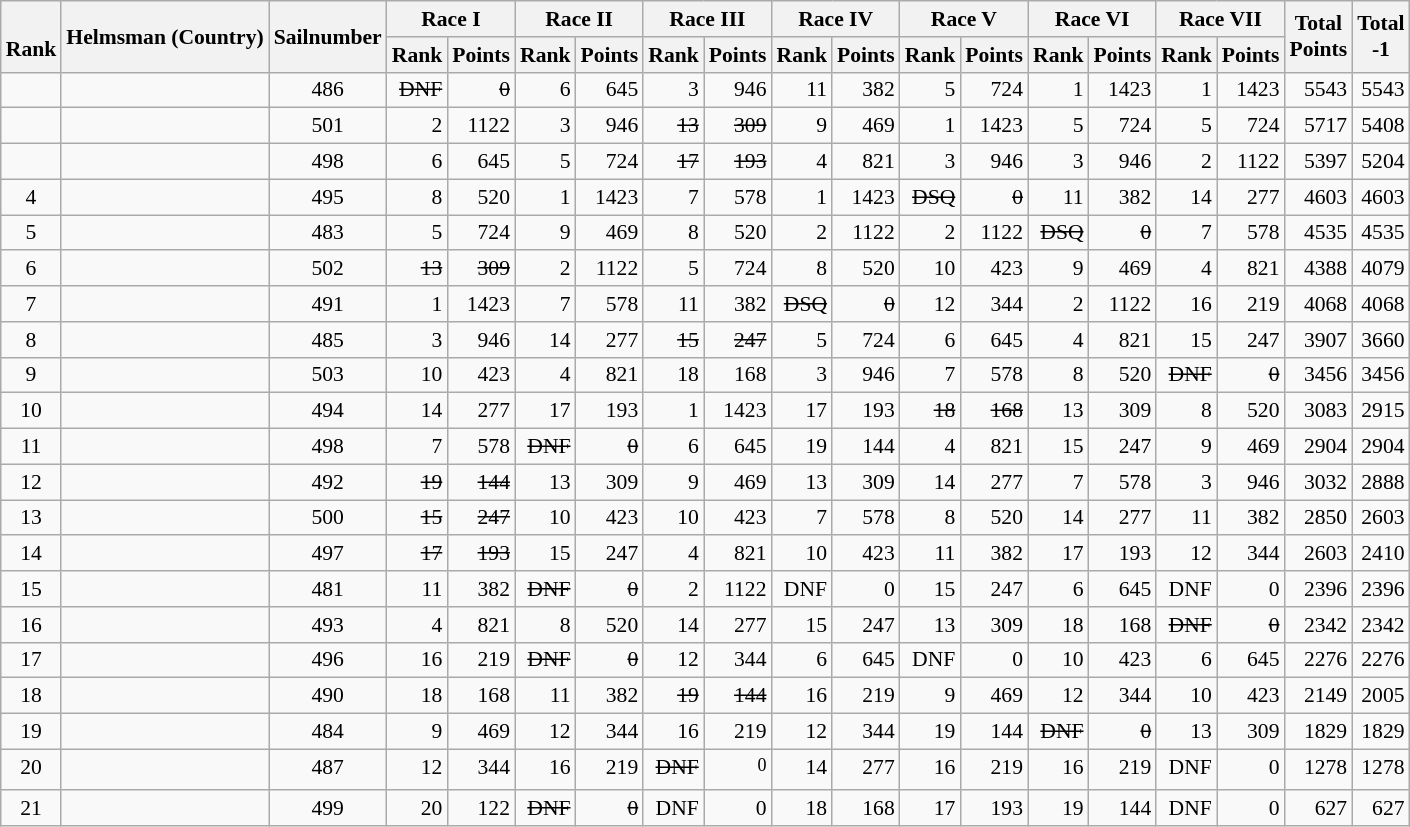<table class="wikitable" style="text-align:right; font-size:90%">
<tr>
<th rowspan="2"><br>Rank</th>
<th rowspan="2">Helmsman (Country)</th>
<th rowspan="2">Sailnumber </th>
<th colspan="2">Race I</th>
<th colspan="2">Race II</th>
<th colspan="2">Race III</th>
<th colspan="2">Race IV</th>
<th colspan="2">Race V</th>
<th colspan="2">Race VI</th>
<th colspan="2">Race VII</th>
<th rowspan="2">Total<br>Points <br></th>
<th rowspan="2">Total<br>-1<br></th>
</tr>
<tr>
<th>Rank</th>
<th>Points</th>
<th>Rank</th>
<th>Points</th>
<th>Rank</th>
<th>Points</th>
<th>Rank</th>
<th>Points</th>
<th>Rank</th>
<th>Points</th>
<th>Rank</th>
<th>Points</th>
<th>Rank</th>
<th>Points</th>
</tr>
<tr style="vertical-align:top;">
<td align=center></td>
<td align=left></td>
<td align=center>486</td>
<td><s>DNF</s></td>
<td><s>0</s></td>
<td>6</td>
<td>645</td>
<td>3</td>
<td>946</td>
<td>11</td>
<td>382</td>
<td>5</td>
<td>724</td>
<td>1</td>
<td>1423</td>
<td>1</td>
<td>1423</td>
<td>5543</td>
<td>5543</td>
</tr>
<tr style=vertical-align:top;>
<td align=center></td>
<td align=left></td>
<td align=center>501</td>
<td>2</td>
<td>1122</td>
<td>3</td>
<td>946</td>
<td><s>13</s></td>
<td><s>309</s></td>
<td>9</td>
<td>469</td>
<td>1</td>
<td>1423</td>
<td>5</td>
<td>724</td>
<td>5</td>
<td>724</td>
<td>5717</td>
<td>5408</td>
</tr>
<tr style=vertical-align:top;>
<td align=center></td>
<td align=left></td>
<td align=center>498</td>
<td>6</td>
<td>645</td>
<td>5</td>
<td>724</td>
<td><s>17</s></td>
<td><s>193</s></td>
<td>4</td>
<td>821</td>
<td>3</td>
<td>946</td>
<td>3</td>
<td>946</td>
<td>2</td>
<td>1122</td>
<td>5397</td>
<td>5204</td>
</tr>
<tr style=vertical-align:top;>
<td align=center>4</td>
<td align=left></td>
<td align=center>495</td>
<td>8</td>
<td>520</td>
<td>1</td>
<td>1423</td>
<td>7</td>
<td>578</td>
<td>1</td>
<td>1423</td>
<td><s>DSQ</s></td>
<td><s>0</s></td>
<td>11</td>
<td>382</td>
<td>14</td>
<td>277</td>
<td>4603</td>
<td>4603</td>
</tr>
<tr style=vertical-align:top;>
<td align=center>5</td>
<td align=left></td>
<td align=center>483</td>
<td>5</td>
<td>724</td>
<td>9</td>
<td>469</td>
<td>8</td>
<td>520</td>
<td>2</td>
<td>1122</td>
<td>2</td>
<td>1122</td>
<td><s>DSQ</s></td>
<td><s>0</s></td>
<td>7</td>
<td>578</td>
<td>4535</td>
<td>4535</td>
</tr>
<tr style=vertical-align:top;>
<td align=center>6</td>
<td align=left></td>
<td align=center>502</td>
<td><s>13</s></td>
<td><s>309</s></td>
<td>2</td>
<td>1122</td>
<td>5</td>
<td>724</td>
<td>8</td>
<td>520</td>
<td>10</td>
<td>423</td>
<td>9</td>
<td>469</td>
<td>4</td>
<td>821</td>
<td>4388</td>
<td>4079</td>
</tr>
<tr style=vertical-align:top;>
<td align=center>7</td>
<td align=left></td>
<td align=center>491</td>
<td>1</td>
<td>1423</td>
<td>7</td>
<td>578</td>
<td>11</td>
<td>382</td>
<td><s>DSQ</s></td>
<td><s>0</s></td>
<td>12</td>
<td>344</td>
<td>2</td>
<td>1122</td>
<td>16</td>
<td>219</td>
<td>4068</td>
<td>4068</td>
</tr>
<tr style=vertical-align:top;>
<td align=center>8</td>
<td align=left></td>
<td align=center>485</td>
<td>3</td>
<td>946</td>
<td>14</td>
<td>277</td>
<td><s>15</s></td>
<td><s>247</s></td>
<td>5</td>
<td>724</td>
<td>6</td>
<td>645</td>
<td>4</td>
<td>821</td>
<td>15</td>
<td>247</td>
<td>3907</td>
<td>3660</td>
</tr>
<tr style=vertical-align:top;>
<td align=center>9</td>
<td align=left></td>
<td align=center>503</td>
<td>10</td>
<td>423</td>
<td>4</td>
<td>821</td>
<td>18</td>
<td>168</td>
<td>3</td>
<td>946</td>
<td>7</td>
<td>578</td>
<td>8</td>
<td>520</td>
<td><s>DNF</s></td>
<td><s>0</s></td>
<td>3456</td>
<td>3456</td>
</tr>
<tr style=vertical-align:top;>
<td align=center>10</td>
<td align=left></td>
<td align=center>494</td>
<td>14</td>
<td>277</td>
<td>17</td>
<td>193</td>
<td>1</td>
<td>1423</td>
<td>17</td>
<td>193</td>
<td><s>18</s></td>
<td><s>168</s></td>
<td>13</td>
<td>309</td>
<td>8</td>
<td>520</td>
<td>3083</td>
<td>2915</td>
</tr>
<tr style=vertical-align:top;>
<td align=center>11</td>
<td align=left></td>
<td align=center>498</td>
<td>7</td>
<td>578</td>
<td><s>DNF</s></td>
<td><s>0</s></td>
<td>6</td>
<td>645</td>
<td>19</td>
<td>144</td>
<td>4</td>
<td>821</td>
<td>15</td>
<td>247</td>
<td>9</td>
<td>469</td>
<td>2904</td>
<td>2904</td>
</tr>
<tr style=vertical-align:top;>
<td align=center>12</td>
<td align=left></td>
<td align=center>492</td>
<td><s>19</s></td>
<td><s>144</s></td>
<td>13</td>
<td>309</td>
<td>9</td>
<td>469</td>
<td>13</td>
<td>309</td>
<td>14</td>
<td>277</td>
<td>7</td>
<td>578</td>
<td>3</td>
<td>946</td>
<td>3032</td>
<td>2888</td>
</tr>
<tr style=vertical-align:top;>
<td align=center>13</td>
<td align=left></td>
<td align=center>500</td>
<td><s>15</s></td>
<td><s>247</s></td>
<td>10</td>
<td>423</td>
<td>10</td>
<td>423</td>
<td>7</td>
<td>578</td>
<td>8</td>
<td>520</td>
<td>14</td>
<td>277</td>
<td>11</td>
<td>382</td>
<td>2850</td>
<td>2603</td>
</tr>
<tr style=vertical-align:top;>
<td align=center>14</td>
<td align=left></td>
<td align=center>497</td>
<td><s>17</s></td>
<td><s>193</s></td>
<td>15</td>
<td>247</td>
<td>4</td>
<td>821</td>
<td>10</td>
<td>423</td>
<td>11</td>
<td>382</td>
<td>17</td>
<td>193</td>
<td>12</td>
<td>344</td>
<td>2603</td>
<td>2410</td>
</tr>
<tr style=vertical-align:top;>
<td align=center>15</td>
<td align=left></td>
<td align=center>481</td>
<td>11</td>
<td>382</td>
<td><s>DNF</s></td>
<td><s>0</s></td>
<td>2</td>
<td>1122</td>
<td>DNF</td>
<td>0</td>
<td>15</td>
<td>247</td>
<td>6</td>
<td>645</td>
<td>DNF</td>
<td>0</td>
<td>2396</td>
<td>2396</td>
</tr>
<tr style=vertical-align:top;>
<td align=center>16</td>
<td align=left></td>
<td align=center>493</td>
<td>4</td>
<td>821</td>
<td>8</td>
<td>520</td>
<td>14</td>
<td>277</td>
<td>15</td>
<td>247</td>
<td>13</td>
<td>309</td>
<td>18</td>
<td>168</td>
<td><s>DNF</s></td>
<td><s>0</s></td>
<td>2342</td>
<td>2342</td>
</tr>
<tr style=vertical-align:top;>
<td align=center>17</td>
<td align=left></td>
<td align=center>496</td>
<td>16</td>
<td>219</td>
<td><s>DNF</s></td>
<td><s>0</s></td>
<td>12</td>
<td>344</td>
<td>6</td>
<td>645</td>
<td>DNF</td>
<td>0</td>
<td>10</td>
<td>423</td>
<td>6</td>
<td>645</td>
<td>2276</td>
<td>2276</td>
</tr>
<tr style=vertical-align:top;>
<td align=center>18</td>
<td align=left></td>
<td align=center>490</td>
<td>18</td>
<td>168</td>
<td>11</td>
<td>382</td>
<td><s>19</s></td>
<td><s>144</s></td>
<td>16</td>
<td>219</td>
<td>9</td>
<td>469</td>
<td>12</td>
<td>344</td>
<td>10</td>
<td>423</td>
<td>2149</td>
<td>2005</td>
</tr>
<tr style=vertical-align:top;>
<td align=center>19</td>
<td align=left></td>
<td align=center>484</td>
<td>9</td>
<td>469</td>
<td>12</td>
<td>344</td>
<td>16</td>
<td>219</td>
<td>12</td>
<td>344</td>
<td>19</td>
<td>144</td>
<td><s>DNF</s></td>
<td><s>0</s></td>
<td>13</td>
<td>309</td>
<td>1829</td>
<td>1829</td>
</tr>
<tr style=vertical-align:top;>
<td align=center>20</td>
<td align=left></td>
<td align=center>487</td>
<td>12</td>
<td>344</td>
<td>16</td>
<td>219</td>
<td><s>DNF</s></td>
<td><sup>0</sup></td>
<td>14</td>
<td>277</td>
<td>16</td>
<td>219</td>
<td>16</td>
<td>219</td>
<td>DNF</td>
<td>0</td>
<td>1278</td>
<td>1278</td>
</tr>
<tr style=vertical-align:top;>
<td align=center>21</td>
<td align=left></td>
<td align=center>499</td>
<td>20</td>
<td>122</td>
<td><s>DNF</s></td>
<td><s>0</s></td>
<td>DNF</td>
<td>0</td>
<td>18</td>
<td>168</td>
<td>17</td>
<td>193</td>
<td>19</td>
<td>144</td>
<td>DNF</td>
<td>0</td>
<td>627</td>
<td>627</td>
</tr>
</table>
